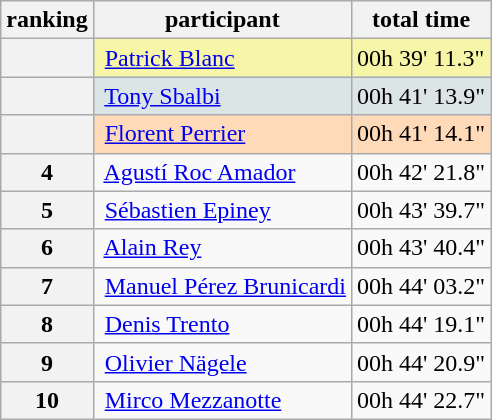<table class="wikitable">
<tr>
<th>ranking</th>
<th>participant</th>
<th>total time</th>
</tr>
<tr>
<th bgcolor="gold"></th>
<td bgcolor="#F7F6A8"> <a href='#'>Patrick Blanc</a></td>
<td bgcolor="#F7F6A8">00h 39' 11.3"</td>
</tr>
<tr>
<th bgcolor="silver"></th>
<td bgcolor="#DCE5E5"> <a href='#'>Tony Sbalbi</a></td>
<td bgcolor="#DCE5E5">00h 41' 13.9"</td>
</tr>
<tr>
<th bgcolor="#cc9966"></th>
<td bgcolor="#FFDAB9"> <a href='#'>Florent Perrier</a></td>
<td bgcolor="#FFDAB9">00h 41' 14.1"</td>
</tr>
<tr>
<th>4</th>
<td> <a href='#'>Agustí Roc Amador</a></td>
<td>00h 42' 21.8"</td>
</tr>
<tr>
<th>5</th>
<td> <a href='#'>Sébastien Epiney</a></td>
<td>00h 43' 39.7"</td>
</tr>
<tr>
<th>6</th>
<td> <a href='#'>Alain Rey</a></td>
<td>00h 43' 40.4"</td>
</tr>
<tr>
<th>7</th>
<td> <a href='#'>Manuel Pérez Brunicardi</a></td>
<td>00h 44' 03.2"</td>
</tr>
<tr>
<th>8</th>
<td> <a href='#'>Denis Trento</a></td>
<td>00h 44' 19.1"</td>
</tr>
<tr>
<th>9</th>
<td> <a href='#'>Olivier Nägele</a></td>
<td>00h 44' 20.9"</td>
</tr>
<tr>
<th>10</th>
<td> <a href='#'>Mirco Mezzanotte</a></td>
<td>00h 44' 22.7"</td>
</tr>
</table>
